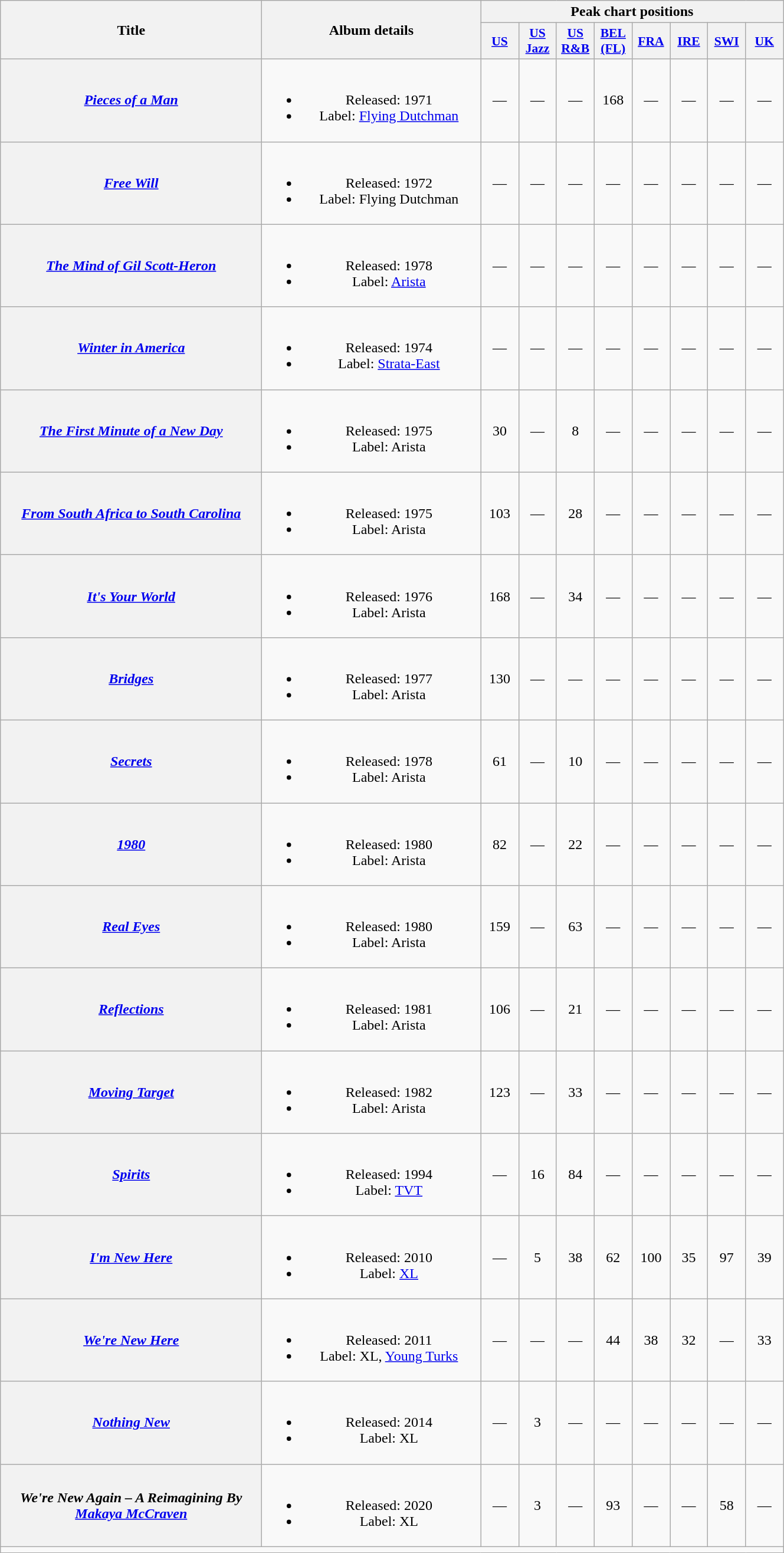<table class="wikitable plainrowheaders" style="text-align:center;">
<tr>
<th scope="col" rowspan="2" style="width:18em;">Title</th>
<th scope="col" rowspan="2" style="width:15em;">Album details</th>
<th colspan="8">Peak chart positions</th>
</tr>
<tr>
<th scope="col" style="width:2.5em;font-size:90%;"><a href='#'>US</a><br></th>
<th scope="col" style="width:2.5em;font-size:90%;"><a href='#'>US<br>Jazz</a><br></th>
<th scope="col" style="width:2.5em;font-size:90%;"><a href='#'>US<br>R&B</a><br></th>
<th scope="col" style="width:2.5em;font-size:90%;"><a href='#'>BEL<br>(FL)</a><br></th>
<th scope="col" style="width:2.5em;font-size:90%;"><a href='#'>FRA</a><br></th>
<th scope="col" style="width:2.5em;font-size:90%;"><a href='#'>IRE</a><br></th>
<th scope="col" style="width:2.5em;font-size:90%;"><a href='#'>SWI</a><br></th>
<th scope="col" style="width:2.5em;font-size:90%;"><a href='#'>UK</a><br></th>
</tr>
<tr>
<th scope="row"><em><a href='#'>Pieces of a Man</a></em></th>
<td><br><ul><li>Released: 1971</li><li>Label: <a href='#'>Flying Dutchman</a></li></ul></td>
<td>—</td>
<td>—</td>
<td>—</td>
<td>168</td>
<td>—</td>
<td>—</td>
<td>—</td>
<td>—</td>
</tr>
<tr>
<th scope="row"><em><a href='#'>Free Will</a></em></th>
<td><br><ul><li>Released: 1972</li><li>Label: Flying Dutchman</li></ul></td>
<td>—</td>
<td>—</td>
<td>—</td>
<td>—</td>
<td>—</td>
<td>—</td>
<td>—</td>
<td>—</td>
</tr>
<tr>
<th scope="row"><em><a href='#'>The Mind of Gil Scott-Heron</a></em></th>
<td><br><ul><li>Released: 1978</li><li>Label: <a href='#'>Arista</a></li></ul></td>
<td>—</td>
<td>—</td>
<td>—</td>
<td>—</td>
<td>—</td>
<td>—</td>
<td>—</td>
<td>—</td>
</tr>
<tr>
<th scope="row"><em><a href='#'>Winter in America</a></em> </th>
<td><br><ul><li>Released: 1974</li><li>Label: <a href='#'>Strata-East</a></li></ul></td>
<td>—</td>
<td>—</td>
<td>—</td>
<td>—</td>
<td>—</td>
<td>—</td>
<td>—</td>
<td>—</td>
</tr>
<tr>
<th scope="row"><em><a href='#'>The First Minute of a New Day</a></em> </th>
<td><br><ul><li>Released: 1975</li><li>Label: Arista</li></ul></td>
<td>30</td>
<td>—</td>
<td>8</td>
<td>—</td>
<td>—</td>
<td>—</td>
<td>—</td>
<td>—</td>
</tr>
<tr>
<th scope="row"><em><a href='#'>From South Africa to South Carolina</a></em> </th>
<td><br><ul><li>Released: 1975</li><li>Label: Arista</li></ul></td>
<td>103</td>
<td>—</td>
<td>28</td>
<td>—</td>
<td>—</td>
<td>—</td>
<td>—</td>
<td>—</td>
</tr>
<tr>
<th scope="row"><em><a href='#'>It's Your World</a></em> </th>
<td><br><ul><li>Released: 1976</li><li>Label: Arista</li></ul></td>
<td>168</td>
<td>—</td>
<td>34</td>
<td>—</td>
<td>—</td>
<td>—</td>
<td>—</td>
<td>—</td>
</tr>
<tr>
<th scope="row"><em><a href='#'>Bridges</a></em> </th>
<td><br><ul><li>Released: 1977</li><li>Label: Arista</li></ul></td>
<td>130</td>
<td>—</td>
<td>—</td>
<td>—</td>
<td>—</td>
<td>—</td>
<td>—</td>
<td>—</td>
</tr>
<tr>
<th scope="row"><em><a href='#'>Secrets</a></em> </th>
<td><br><ul><li>Released: 1978</li><li>Label: Arista</li></ul></td>
<td>61</td>
<td>—</td>
<td>10</td>
<td>—</td>
<td>—</td>
<td>—</td>
<td>—</td>
<td>—</td>
</tr>
<tr>
<th scope="row"><em><a href='#'>1980</a></em> </th>
<td><br><ul><li>Released: 1980</li><li>Label: Arista</li></ul></td>
<td>82</td>
<td>—</td>
<td>22</td>
<td>—</td>
<td>—</td>
<td>—</td>
<td>—</td>
<td>—</td>
</tr>
<tr>
<th scope="row"><em><a href='#'>Real Eyes</a></em></th>
<td><br><ul><li>Released: 1980</li><li>Label: Arista</li></ul></td>
<td>159</td>
<td>—</td>
<td>63</td>
<td>—</td>
<td>—</td>
<td>—</td>
<td>—</td>
<td>—</td>
</tr>
<tr>
<th scope="row"><em><a href='#'>Reflections</a></em></th>
<td><br><ul><li>Released: 1981</li><li>Label: Arista</li></ul></td>
<td>106</td>
<td>—</td>
<td>21</td>
<td>—</td>
<td>—</td>
<td>—</td>
<td>—</td>
<td>—</td>
</tr>
<tr>
<th scope="row"><em><a href='#'>Moving Target</a></em></th>
<td><br><ul><li>Released: 1982</li><li>Label: Arista</li></ul></td>
<td>123</td>
<td>—</td>
<td>33</td>
<td>—</td>
<td>—</td>
<td>—</td>
<td>—</td>
<td>—</td>
</tr>
<tr>
<th scope="row"><em><a href='#'>Spirits</a></em></th>
<td><br><ul><li>Released: 1994</li><li>Label: <a href='#'>TVT</a></li></ul></td>
<td>—</td>
<td>16</td>
<td>84</td>
<td>—</td>
<td>—</td>
<td>—</td>
<td>—</td>
<td>—</td>
</tr>
<tr>
<th scope="row"><em><a href='#'>I'm New Here</a></em></th>
<td><br><ul><li>Released: 2010</li><li>Label: <a href='#'>XL</a></li></ul></td>
<td>—</td>
<td>5</td>
<td>38</td>
<td>62</td>
<td>100</td>
<td>35</td>
<td>97</td>
<td>39</td>
</tr>
<tr>
<th scope="row"><em><a href='#'>We're New Here</a></em> </th>
<td><br><ul><li>Released: 2011</li><li>Label: XL, <a href='#'>Young Turks</a></li></ul></td>
<td>—</td>
<td>—</td>
<td>—</td>
<td>44</td>
<td>38</td>
<td>32</td>
<td>—</td>
<td>33</td>
</tr>
<tr>
<th scope="row"><em><a href='#'>Nothing New</a></em></th>
<td><br><ul><li>Released: 2014</li><li>Label: XL</li></ul></td>
<td>—</td>
<td>3</td>
<td>—</td>
<td>—</td>
<td>—</td>
<td>—</td>
<td>—</td>
<td>—</td>
</tr>
<tr>
<th scope="row"><em>We're New Again – A Reimagining By <a href='#'>Makaya McCraven</a></em></th>
<td><br><ul><li>Released: 2020</li><li>Label: XL</li></ul></td>
<td>—</td>
<td>3</td>
<td>—</td>
<td>93</td>
<td>—</td>
<td>—</td>
<td>58</td>
<td>—</td>
</tr>
<tr>
<td colspan="10" style="font-size:90%"></td>
</tr>
</table>
